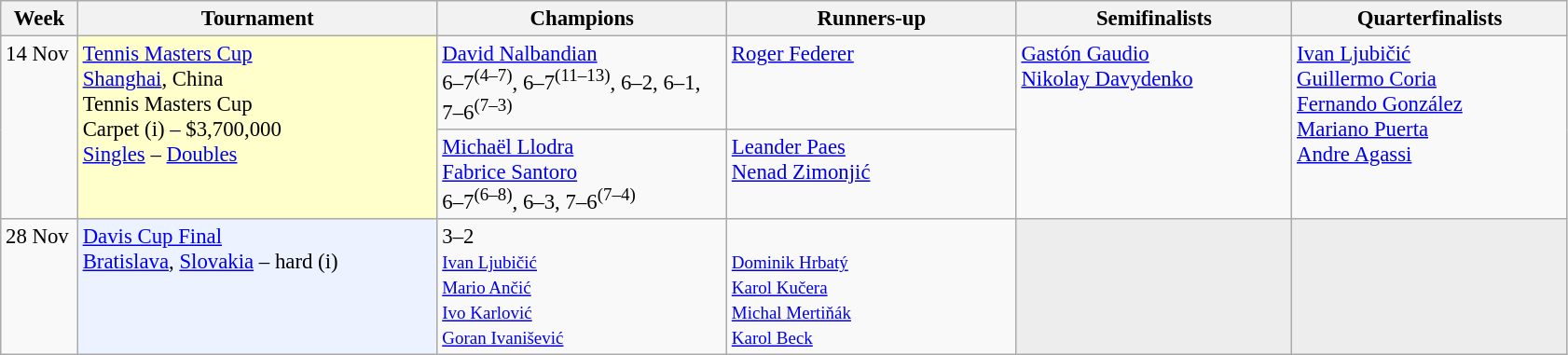<table class=wikitable style=font-size:95%>
<tr>
<th style="width:48px;">Week</th>
<th style="width:250px;">Tournament</th>
<th style="width:200px;">Champions</th>
<th style="width:200px;">Runners-up</th>
<th style="width:190px;">Semifinalists</th>
<th style="width:190px;">Quarterfinalists</th>
</tr>
<tr valign=top>
<td rowspan=2>14 Nov</td>
<td bgcolor="#FFFFCC" rowspan=2><a href='#'>Tennis Masters Cup</a><br> <a href='#'>Shanghai</a>, China<br>Tennis Masters Cup<br>Carpet (i) – $3,700,000 <br> <a href='#'>Singles</a> – <a href='#'>Doubles</a></td>
<td> <a href='#'>David Nalbandian</a><br> 6–7<sup>(4–7)</sup>, 6–7<sup>(11–13)</sup>, 6–2, 6–1, 7–6<sup>(7–3)</sup></td>
<td> <a href='#'>Roger Federer</a></td>
<td rowspan=2> <a href='#'>Gastón Gaudio</a>  <br> <a href='#'>Nikolay Davydenko</a></td>
<td rowspan=2>  <a href='#'>Ivan Ljubičić</a> <br>  <a href='#'>Guillermo Coria</a> <br> <a href='#'>Fernando González</a><br> <a href='#'>Mariano Puerta</a> <br> <a href='#'>Andre Agassi</a></td>
</tr>
<tr valign=top>
<td> <a href='#'>Michaël Llodra</a> <br> <a href='#'>Fabrice Santoro</a><br> 6–7<sup>(6–8)</sup>, 6–3, 7–6<sup>(7–4)</sup></td>
<td> <a href='#'>Leander Paes</a> <br> <a href='#'>Nenad Zimonjić</a></td>
</tr>
<tr valign=top>
<td rowspan=1>28 Nov</td>
<td bgcolor=#ECF2FF rowspan=1><a href='#'>Davis Cup Final</a><br> <a href='#'>Bratislava</a>, <a href='#'>Slovakia</a> – hard (i)</td>
<td>  3–2 <br><small><a href='#'>Ivan Ljubičić</a> <br> <a href='#'>Mario Ančić</a> <br> <a href='#'>Ivo Karlović</a> <br> <a href='#'>Goran Ivanišević</a></small></td>
<td><br><small><a href='#'>Dominik Hrbatý</a> <br> <a href='#'>Karol Kučera</a> <br> <a href='#'>Michal Mertiňák</a> <br> <a href='#'>Karol Beck</a></small></td>
<td bgcolor="#ededed"></td>
<td bgcolor="#ededed"></td>
</tr>
</table>
